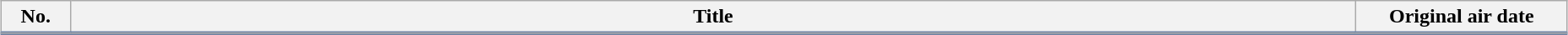<table class="wikitable" style="width:98%; margin:auto; background:#FFF;">
<tr style="border-bottom: 3px solid #7084A5;">
<th style="width:3em;">No.</th>
<th>Title</th>
<th style="width:10em;">Original air date</th>
</tr>
<tr>
</tr>
</table>
